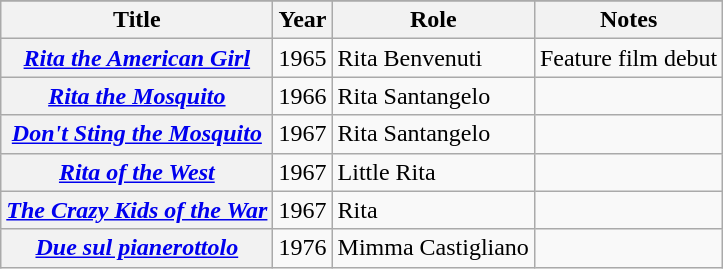<table class="wikitable">
<tr>
</tr>
<tr>
<th>Title</th>
<th>Year</th>
<th>Role</th>
<th>Notes</th>
</tr>
<tr>
<th><em><a href='#'>Rita the American Girl</a></em></th>
<td>1965</td>
<td>Rita Benvenuti</td>
<td>Feature film debut</td>
</tr>
<tr>
<th><em><a href='#'>Rita the Mosquito</a></em></th>
<td>1966</td>
<td>Rita Santangelo</td>
<td></td>
</tr>
<tr>
<th><em><a href='#'>Don't Sting the Mosquito</a></em></th>
<td>1967</td>
<td>Rita Santangelo</td>
<td></td>
</tr>
<tr>
<th><em><a href='#'>Rita of the West</a></em></th>
<td>1967</td>
<td>Little Rita</td>
<td></td>
</tr>
<tr>
<th><em><a href='#'>The Crazy Kids of the War</a></em></th>
<td>1967</td>
<td>Rita</td>
<td></td>
</tr>
<tr>
<th><em><a href='#'>Due sul pianerottolo</a></em></th>
<td>1976</td>
<td>Mimma Castigliano</td>
<td></td>
</tr>
</table>
